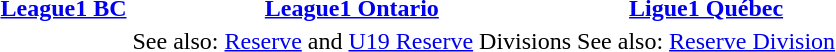<table>
<tr valign=top>
<th align="center"><a href='#'>League1 BC</a></th>
<th align="center"><a href='#'>League1 Ontario</a></th>
<th align="center"><a href='#'>Ligue1 Québec</a></th>
</tr>
<tr valign=top>
<td align="left"></td>
<td align="left"> See also: <a href='#'>Reserve</a> and <a href='#'>U19 Reserve</a> Divisions</td>
<td align="left"> See also: <a href='#'>Reserve Division</a></td>
</tr>
</table>
